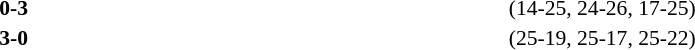<table width=100% cellspacing=1>
<tr>
<th width=20%></th>
<th width=12%></th>
<th width=20%></th>
<th width=33%></th>
<td></td>
</tr>
<tr style=font-size:90%>
<td align=right></td>
<td align=center><strong>0-3</strong></td>
<td></td>
<td>(14-25, 24-26, 17-25)</td>
<td></td>
</tr>
<tr style=font-size:90%>
<td align=right></td>
<td align=center><strong>3-0</strong></td>
<td></td>
<td>(25-19, 25-17, 25-22)</td>
</tr>
</table>
